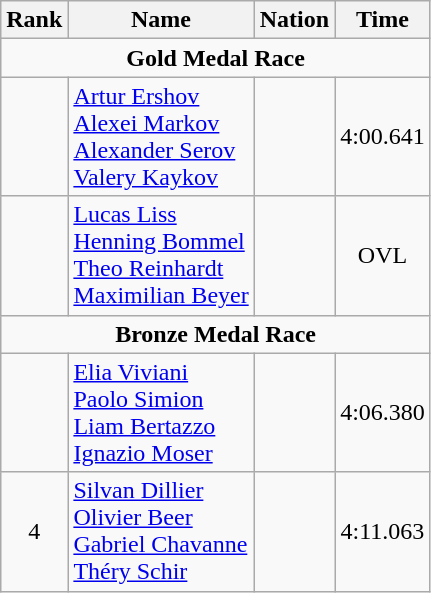<table class="wikitable" style="text-align:center">
<tr>
<th>Rank</th>
<th>Name</th>
<th>Nation</th>
<th>Time</th>
</tr>
<tr>
<td colspan=4><strong>Gold Medal Race</strong></td>
</tr>
<tr>
<td></td>
<td align=left><a href='#'>Artur Ershov</a><br> <a href='#'>Alexei Markov</a><br><a href='#'>Alexander Serov</a><br> <a href='#'>Valery Kaykov</a></td>
<td align=left></td>
<td>4:00.641</td>
</tr>
<tr>
<td></td>
<td align=left><a href='#'>Lucas Liss</a><br> <a href='#'>Henning Bommel</a><br><a href='#'>Theo Reinhardt</a><br> <a href='#'>Maximilian Beyer</a></td>
<td align=left></td>
<td>OVL</td>
</tr>
<tr>
<td colspan=4><strong>Bronze Medal Race</strong></td>
</tr>
<tr>
<td></td>
<td align=left><a href='#'>Elia Viviani</a><br> <a href='#'>Paolo Simion</a><br><a href='#'>Liam Bertazzo</a><br> <a href='#'>Ignazio Moser</a></td>
<td align=left></td>
<td>4:06.380</td>
</tr>
<tr>
<td>4</td>
<td align=left><a href='#'>Silvan Dillier</a><br> <a href='#'>Olivier Beer</a><br><a href='#'>Gabriel Chavanne</a><br> <a href='#'>Théry Schir</a></td>
<td align=left></td>
<td>4:11.063</td>
</tr>
</table>
